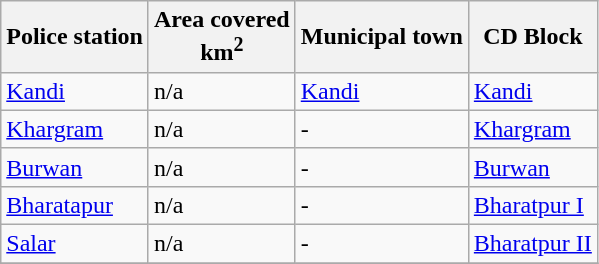<table class="wikitable sortable">
<tr>
<th>Police station</th>
<th>Area covered<br>km<sup>2</sup></th>
<th>Municipal town</th>
<th>CD Block</th>
</tr>
<tr>
<td><a href='#'>Kandi</a></td>
<td>n/a</td>
<td><a href='#'>Kandi</a></td>
<td><a href='#'>Kandi</a></td>
</tr>
<tr>
<td><a href='#'>Khargram</a></td>
<td>n/a</td>
<td>-</td>
<td><a href='#'>Khargram</a></td>
</tr>
<tr>
<td><a href='#'>Burwan</a></td>
<td>n/a</td>
<td>-</td>
<td><a href='#'>Burwan</a></td>
</tr>
<tr>
<td><a href='#'>Bharatapur</a></td>
<td>n/a</td>
<td>-</td>
<td><a href='#'>Bharatpur I</a></td>
</tr>
<tr>
<td><a href='#'>Salar</a></td>
<td>n/a</td>
<td>-</td>
<td><a href='#'>Bharatpur II</a></td>
</tr>
<tr>
</tr>
</table>
